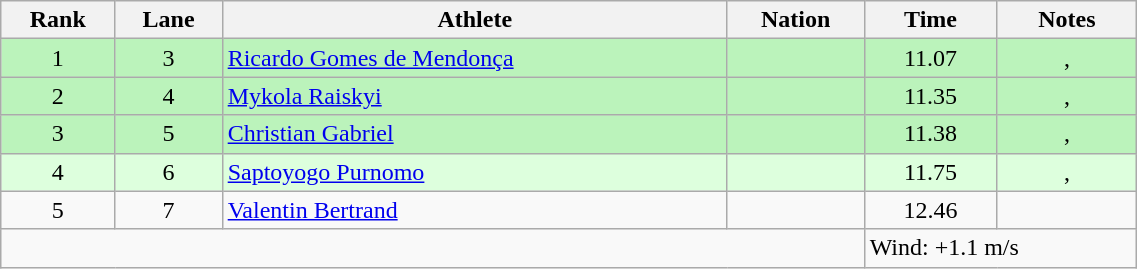<table class="wikitable sortable" style="text-align:center;width: 60%;">
<tr>
<th scope="col">Rank</th>
<th scope="col">Lane</th>
<th scope="col">Athlete</th>
<th scope="col">Nation</th>
<th scope="col">Time</th>
<th scope="col">Notes</th>
</tr>
<tr bgcolor=bbf3bb>
<td>1</td>
<td>3</td>
<td align=left><a href='#'>Ricardo Gomes de Mendonça</a></td>
<td align=left></td>
<td>11.07</td>
<td>, </td>
</tr>
<tr bgcolor=bbf3bb>
<td>2</td>
<td>4</td>
<td align=left><a href='#'>Mykola Raiskyi</a></td>
<td align=left></td>
<td>11.35</td>
<td>, </td>
</tr>
<tr bgcolor=bbf3bb>
<td>3</td>
<td>5</td>
<td align=left><a href='#'>Christian Gabriel</a></td>
<td align=left></td>
<td>11.38</td>
<td>, </td>
</tr>
<tr bgcolor=ddffdd>
<td>4</td>
<td>6</td>
<td align=left><a href='#'>Saptoyogo Purnomo</a></td>
<td align=left></td>
<td>11.75</td>
<td>, </td>
</tr>
<tr>
<td>5</td>
<td>7</td>
<td align=left><a href='#'>Valentin Bertrand</a></td>
<td align=left></td>
<td>12.46</td>
<td></td>
</tr>
<tr class="sortbottom">
<td colspan="4"></td>
<td colspan="2" style="text-align:left;">Wind: +1.1 m/s</td>
</tr>
</table>
